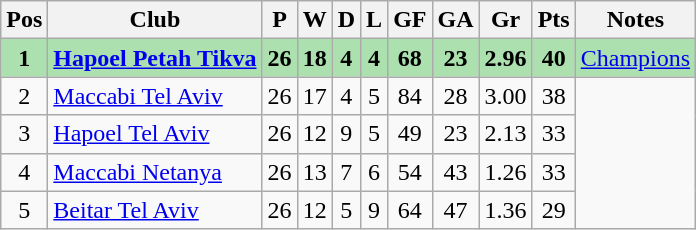<table class="wikitable" style="text-align:Center">
<tr>
<th>Pos</th>
<th>Club</th>
<th>P</th>
<th>W</th>
<th>D</th>
<th>L</th>
<th>GF</th>
<th>GA</th>
<th>Gr</th>
<th>Pts</th>
<th>Notes</th>
</tr>
<tr bgcolor=ACE1AF>
<td><strong>1</strong></td>
<td align=left><strong><a href='#'>Hapoel Petah Tikva</a></strong></td>
<td><strong>26</strong></td>
<td><strong>18</strong></td>
<td><strong>4</strong></td>
<td><strong>4</strong></td>
<td><strong>68</strong></td>
<td><strong>23</strong></td>
<td><strong>2.96</strong></td>
<td><strong>40</strong></td>
<td><a href='#'>Champions</a></td>
</tr>
<tr>
<td>2</td>
<td align=left><a href='#'>Maccabi Tel Aviv</a></td>
<td>26</td>
<td>17</td>
<td>4</td>
<td>5</td>
<td>84</td>
<td>28</td>
<td>3.00</td>
<td>38</td>
<td rowspan=4></td>
</tr>
<tr>
<td>3</td>
<td align=left><a href='#'>Hapoel Tel Aviv</a></td>
<td>26</td>
<td>12</td>
<td>9</td>
<td>5</td>
<td>49</td>
<td>23</td>
<td>2.13</td>
<td>33</td>
</tr>
<tr>
<td>4</td>
<td align=left><a href='#'>Maccabi Netanya</a></td>
<td>26</td>
<td>13</td>
<td>7</td>
<td>6</td>
<td>54</td>
<td>43</td>
<td>1.26</td>
<td>33</td>
</tr>
<tr>
<td>5</td>
<td align=left><a href='#'>Beitar Tel Aviv</a></td>
<td>26</td>
<td>12</td>
<td>5</td>
<td>9</td>
<td>64</td>
<td>47</td>
<td>1.36</td>
<td>29</td>
</tr>
</table>
